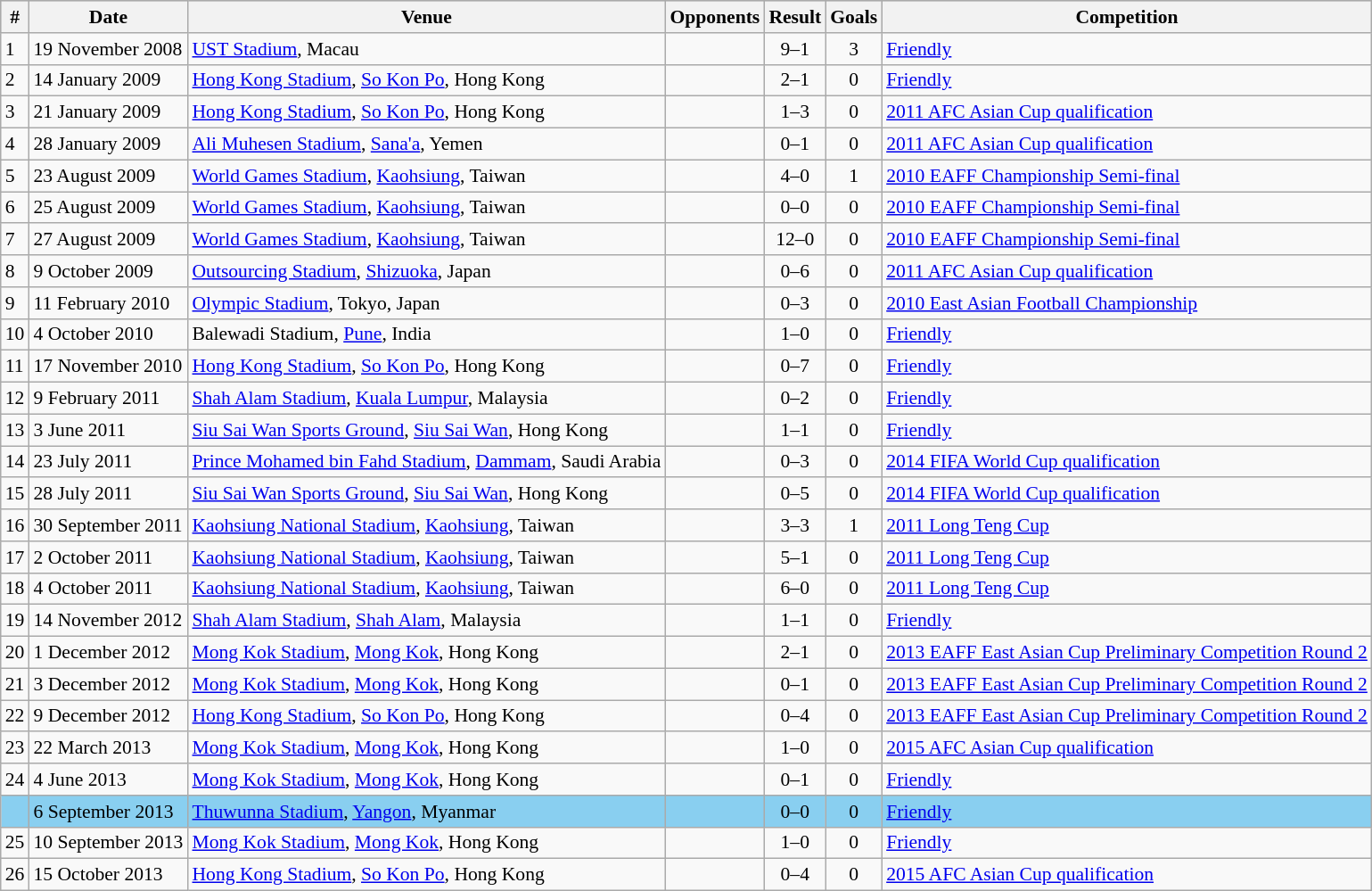<table class="wikitable" style="font-size:90%; text-align: left;">
<tr bgcolor="#CCCCCC" align=center>
<th>#</th>
<th>Date</th>
<th>Venue</th>
<th>Opponents</th>
<th>Result</th>
<th>Goals</th>
<th>Competition</th>
</tr>
<tr>
<td>1</td>
<td>19 November 2008</td>
<td><a href='#'>UST Stadium</a>, Macau</td>
<td></td>
<td align=center>9–1</td>
<td align=center>3</td>
<td><a href='#'>Friendly</a></td>
</tr>
<tr>
<td>2</td>
<td>14 January 2009</td>
<td><a href='#'>Hong Kong Stadium</a>, <a href='#'>So Kon Po</a>, Hong Kong</td>
<td></td>
<td align=center>2–1</td>
<td align=center>0</td>
<td><a href='#'>Friendly</a></td>
</tr>
<tr>
<td>3</td>
<td>21 January 2009</td>
<td><a href='#'>Hong Kong Stadium</a>, <a href='#'>So Kon Po</a>, Hong Kong</td>
<td></td>
<td align=center>1–3</td>
<td align=center>0</td>
<td><a href='#'>2011 AFC Asian Cup qualification</a></td>
</tr>
<tr>
<td>4</td>
<td>28 January 2009</td>
<td><a href='#'>Ali Muhesen Stadium</a>, <a href='#'>Sana'a</a>, Yemen</td>
<td></td>
<td align=center>0–1</td>
<td align=center>0</td>
<td><a href='#'>2011 AFC Asian Cup qualification</a></td>
</tr>
<tr>
<td>5</td>
<td>23 August 2009</td>
<td><a href='#'>World Games Stadium</a>, <a href='#'>Kaohsiung</a>, Taiwan</td>
<td></td>
<td align=center>4–0</td>
<td align=center>1</td>
<td><a href='#'>2010 EAFF Championship Semi-final</a></td>
</tr>
<tr>
<td>6</td>
<td>25 August 2009</td>
<td><a href='#'>World Games Stadium</a>, <a href='#'>Kaohsiung</a>, Taiwan</td>
<td></td>
<td align=center>0–0</td>
<td align=center>0</td>
<td><a href='#'>2010 EAFF Championship Semi-final</a></td>
</tr>
<tr>
<td>7</td>
<td>27 August 2009</td>
<td><a href='#'>World Games Stadium</a>, <a href='#'>Kaohsiung</a>, Taiwan</td>
<td></td>
<td align=center>12–0</td>
<td align=center>0</td>
<td><a href='#'>2010 EAFF Championship Semi-final</a></td>
</tr>
<tr>
<td>8</td>
<td>9 October 2009</td>
<td><a href='#'>Outsourcing Stadium</a>, <a href='#'>Shizuoka</a>, Japan</td>
<td></td>
<td align=center>0–6</td>
<td align=center>0</td>
<td><a href='#'>2011 AFC Asian Cup qualification</a></td>
</tr>
<tr>
<td>9</td>
<td>11 February 2010</td>
<td><a href='#'>Olympic Stadium</a>, Tokyo, Japan</td>
<td></td>
<td align=center>0–3</td>
<td align=center>0</td>
<td><a href='#'>2010 East Asian Football Championship</a></td>
</tr>
<tr>
<td>10</td>
<td>4 October 2010</td>
<td>Balewadi Stadium, <a href='#'>Pune</a>, India</td>
<td></td>
<td align=center>1–0</td>
<td align=center>0</td>
<td><a href='#'>Friendly</a></td>
</tr>
<tr>
<td>11</td>
<td>17 November 2010</td>
<td><a href='#'>Hong Kong Stadium</a>, <a href='#'>So Kon Po</a>, Hong Kong</td>
<td></td>
<td align=center>0–7</td>
<td align=center>0</td>
<td><a href='#'>Friendly</a></td>
</tr>
<tr>
<td>12</td>
<td>9 February 2011</td>
<td><a href='#'>Shah Alam Stadium</a>, <a href='#'>Kuala Lumpur</a>, Malaysia</td>
<td></td>
<td align=center>0–2</td>
<td align=center>0</td>
<td><a href='#'>Friendly</a></td>
</tr>
<tr>
<td>13</td>
<td>3 June 2011</td>
<td><a href='#'>Siu Sai Wan Sports Ground</a>, <a href='#'>Siu Sai Wan</a>, Hong Kong</td>
<td></td>
<td align=center>1–1</td>
<td align=center>0</td>
<td><a href='#'>Friendly</a></td>
</tr>
<tr>
<td>14</td>
<td>23 July 2011</td>
<td><a href='#'>Prince Mohamed bin Fahd Stadium</a>, <a href='#'>Dammam</a>, Saudi Arabia</td>
<td></td>
<td align=center>0–3</td>
<td align=center>0</td>
<td><a href='#'>2014 FIFA World Cup qualification</a></td>
</tr>
<tr>
<td>15</td>
<td>28 July 2011</td>
<td><a href='#'>Siu Sai Wan Sports Ground</a>, <a href='#'>Siu Sai Wan</a>, Hong Kong</td>
<td></td>
<td align=center>0–5</td>
<td align=center>0</td>
<td><a href='#'>2014 FIFA World Cup qualification</a></td>
</tr>
<tr>
<td>16</td>
<td>30 September 2011</td>
<td><a href='#'>Kaohsiung National Stadium</a>, <a href='#'>Kaohsiung</a>, Taiwan</td>
<td></td>
<td align=center>3–3</td>
<td align=center>1</td>
<td><a href='#'>2011 Long Teng Cup</a></td>
</tr>
<tr>
<td>17</td>
<td>2 October 2011</td>
<td><a href='#'>Kaohsiung National Stadium</a>, <a href='#'>Kaohsiung</a>, Taiwan</td>
<td></td>
<td align=center>5–1</td>
<td align=center>0</td>
<td><a href='#'>2011 Long Teng Cup</a></td>
</tr>
<tr>
<td>18</td>
<td>4 October 2011</td>
<td><a href='#'>Kaohsiung National Stadium</a>, <a href='#'>Kaohsiung</a>, Taiwan</td>
<td></td>
<td align=center>6–0</td>
<td align=center>0</td>
<td><a href='#'>2011 Long Teng Cup</a></td>
</tr>
<tr>
<td>19</td>
<td>14 November 2012</td>
<td><a href='#'>Shah Alam Stadium</a>, <a href='#'>Shah Alam</a>, Malaysia</td>
<td></td>
<td align=center>1–1</td>
<td align=center>0</td>
<td><a href='#'>Friendly</a></td>
</tr>
<tr>
<td>20</td>
<td>1 December 2012</td>
<td><a href='#'>Mong Kok Stadium</a>, <a href='#'>Mong Kok</a>, Hong Kong</td>
<td></td>
<td align=center>2–1</td>
<td align=center>0</td>
<td><a href='#'>2013 EAFF East Asian Cup Preliminary Competition Round 2</a></td>
</tr>
<tr>
<td>21</td>
<td>3 December 2012</td>
<td><a href='#'>Mong Kok Stadium</a>, <a href='#'>Mong Kok</a>, Hong Kong</td>
<td></td>
<td align=center>0–1</td>
<td align=center>0</td>
<td><a href='#'>2013 EAFF East Asian Cup Preliminary Competition Round 2</a></td>
</tr>
<tr>
<td>22</td>
<td>9 December 2012</td>
<td><a href='#'>Hong Kong Stadium</a>, <a href='#'>So Kon Po</a>, Hong Kong</td>
<td></td>
<td align=center>0–4</td>
<td align=center>0</td>
<td><a href='#'>2013 EAFF East Asian Cup Preliminary Competition Round 2</a></td>
</tr>
<tr>
<td>23</td>
<td>22 March 2013</td>
<td><a href='#'>Mong Kok Stadium</a>, <a href='#'>Mong Kok</a>, Hong Kong</td>
<td></td>
<td align=center>1–0</td>
<td align=center>0</td>
<td><a href='#'>2015 AFC Asian Cup qualification</a></td>
</tr>
<tr>
<td>24</td>
<td>4 June 2013</td>
<td><a href='#'>Mong Kok Stadium</a>, <a href='#'>Mong Kok</a>, Hong Kong</td>
<td></td>
<td align=center>0–1</td>
<td align=center>0</td>
<td><a href='#'>Friendly</a></td>
</tr>
<tr style="background-color:#89CFF0">
<td></td>
<td>6 September 2013</td>
<td><a href='#'>Thuwunna Stadium</a>, <a href='#'>Yangon</a>, Myanmar</td>
<td></td>
<td align="center">0–0</td>
<td align="center">0</td>
<td><a href='#'>Friendly</a></td>
</tr>
<tr>
<td>25</td>
<td>10 September 2013</td>
<td><a href='#'>Mong Kok Stadium</a>, <a href='#'>Mong Kok</a>, Hong Kong</td>
<td></td>
<td align="center">1–0</td>
<td align="center">0</td>
<td><a href='#'>Friendly</a></td>
</tr>
<tr>
<td>26</td>
<td>15 October 2013</td>
<td><a href='#'>Hong Kong Stadium</a>, <a href='#'>So Kon Po</a>, Hong Kong</td>
<td></td>
<td align=center>0–4</td>
<td align=center>0</td>
<td><a href='#'>2015 AFC Asian Cup qualification</a></td>
</tr>
</table>
